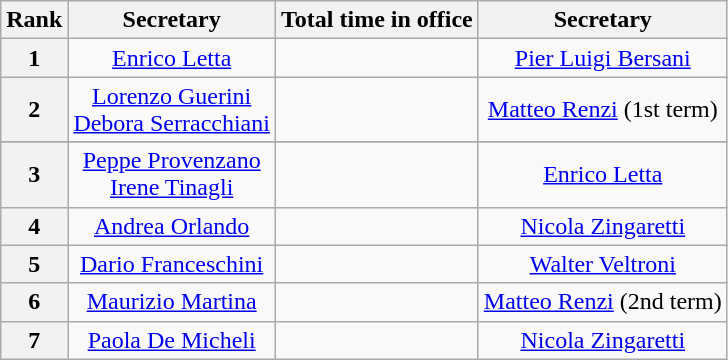<table class="wikitable" style="text-align:center">
<tr>
<th>Rank</th>
<th>Secretary</th>
<th>Total time in office</th>
<th>Secretary</th>
</tr>
<tr>
<th>1</th>
<td><a href='#'>Enrico Letta</a></td>
<td></td>
<td><a href='#'>Pier Luigi Bersani</a></td>
</tr>
<tr>
<th>2</th>
<td><a href='#'>Lorenzo Guerini</a><br><a href='#'>Debora Serracchiani</a></td>
<td></td>
<td><a href='#'>Matteo Renzi</a> (1st term)</td>
</tr>
<tr>
</tr>
<tr>
<th>3</th>
<td><a href='#'>Peppe Provenzano</a><br><a href='#'>Irene Tinagli</a></td>
<td></td>
<td><a href='#'>Enrico Letta</a></td>
</tr>
<tr>
<th>4</th>
<td><a href='#'>Andrea Orlando</a></td>
<td></td>
<td><a href='#'>Nicola Zingaretti</a></td>
</tr>
<tr>
<th>5</th>
<td><a href='#'>Dario Franceschini</a></td>
<td></td>
<td><a href='#'>Walter Veltroni</a></td>
</tr>
<tr>
<th>6</th>
<td><a href='#'>Maurizio Martina</a></td>
<td></td>
<td><a href='#'>Matteo Renzi</a> (2nd term)</td>
</tr>
<tr>
<th>7</th>
<td><a href='#'>Paola De Micheli</a></td>
<td></td>
<td><a href='#'>Nicola Zingaretti</a></td>
</tr>
</table>
